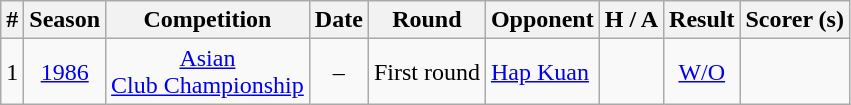<table class="wikitable" style="text-align:center;">
<tr>
<th>#</th>
<th>Season</th>
<th>Competition</th>
<th>Date</th>
<th>Round</th>
<th>Opponent</th>
<th>H / A</th>
<th>Result</th>
<th>Scorer (s)</th>
</tr>
<tr>
<td>1</td>
<td rowspan="1"><a href='#'>1986</a></td>
<td rowspan="1"><a href='#'>Asian<br>Club Championship</a></td>
<td>–</td>
<td>First round</td>
<td align=left> <a href='#'>Hap Kuan</a></td>
<td></td>
<td><a href='#'>W/O</a></td>
<td></td>
</tr>
</table>
